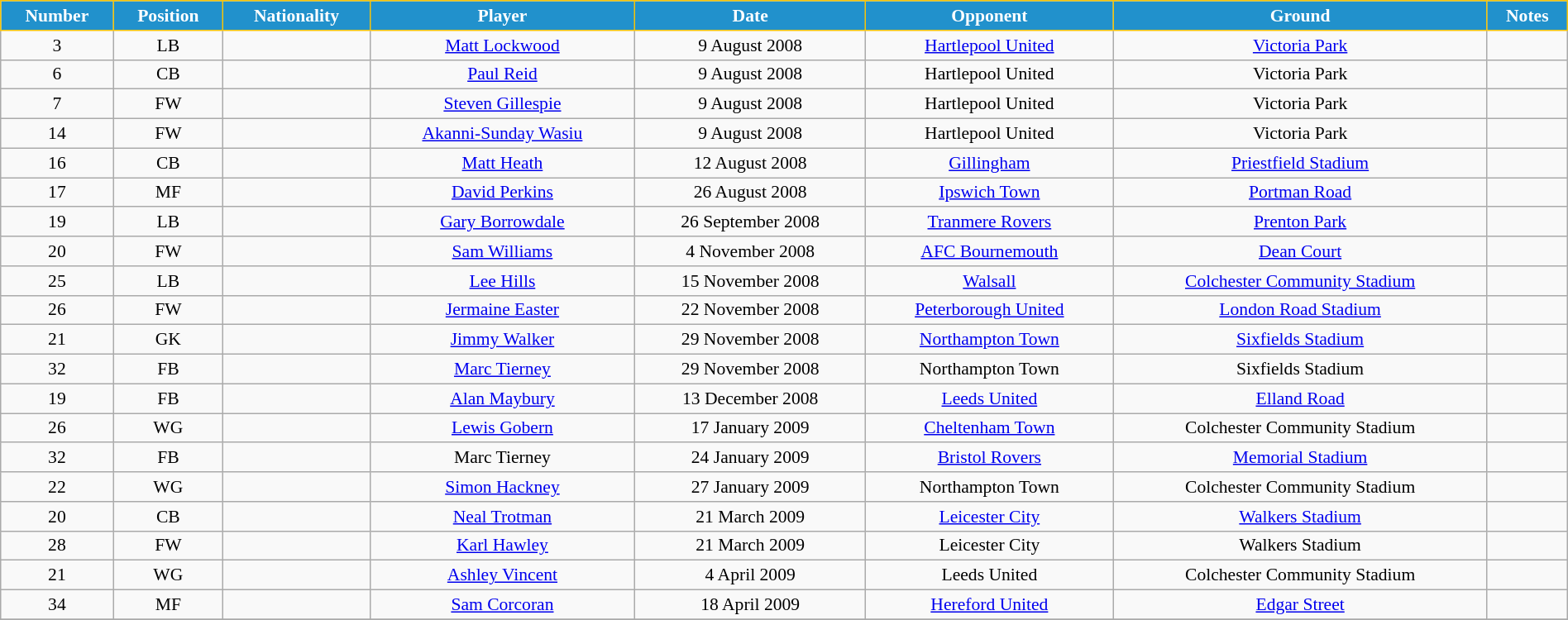<table class="wikitable" style="text-align:center; font-size:90%; width:100%;">
<tr>
<th style="background:#2191CC; color:white; border:1px solid #F7C408; text-align:center;">Number</th>
<th style="background:#2191CC; color:white; border:1px solid #F7C408; text-align:center;">Position</th>
<th style="background:#2191CC; color:white; border:1px solid #F7C408; text-align:center;">Nationality</th>
<th style="background:#2191CC; color:white; border:1px solid #F7C408; text-align:center;">Player</th>
<th style="background:#2191CC; color:white; border:1px solid #F7C408; text-align:center;">Date</th>
<th style="background:#2191CC; color:white; border:1px solid #F7C408; text-align:center;">Opponent</th>
<th style="background:#2191CC; color:white; border:1px solid #F7C408; text-align:center;">Ground</th>
<th style="background:#2191CC; color:white; border:1px solid #F7C408; text-align:center;">Notes</th>
</tr>
<tr>
<td>3</td>
<td>LB</td>
<td></td>
<td><a href='#'>Matt Lockwood</a></td>
<td>9 August 2008</td>
<td><a href='#'>Hartlepool United</a></td>
<td><a href='#'>Victoria Park</a></td>
<td></td>
</tr>
<tr>
<td>6</td>
<td>CB</td>
<td></td>
<td><a href='#'>Paul Reid</a></td>
<td>9 August 2008</td>
<td>Hartlepool United</td>
<td>Victoria Park</td>
<td></td>
</tr>
<tr>
<td>7</td>
<td>FW</td>
<td></td>
<td><a href='#'>Steven Gillespie</a></td>
<td>9 August 2008</td>
<td>Hartlepool United</td>
<td>Victoria Park</td>
<td></td>
</tr>
<tr>
<td>14</td>
<td>FW</td>
<td></td>
<td><a href='#'>Akanni-Sunday Wasiu</a></td>
<td>9 August 2008</td>
<td>Hartlepool United</td>
<td>Victoria Park</td>
<td></td>
</tr>
<tr>
<td>16</td>
<td>CB</td>
<td></td>
<td><a href='#'>Matt Heath</a></td>
<td>12 August 2008</td>
<td><a href='#'>Gillingham</a></td>
<td><a href='#'>Priestfield Stadium</a></td>
<td></td>
</tr>
<tr>
<td>17</td>
<td>MF</td>
<td></td>
<td><a href='#'>David Perkins</a></td>
<td>26 August 2008</td>
<td><a href='#'>Ipswich Town</a></td>
<td><a href='#'>Portman Road</a></td>
<td></td>
</tr>
<tr>
<td>19</td>
<td>LB</td>
<td></td>
<td><a href='#'>Gary Borrowdale</a></td>
<td>26 September 2008</td>
<td><a href='#'>Tranmere Rovers</a></td>
<td><a href='#'>Prenton Park</a></td>
<td></td>
</tr>
<tr>
<td>20</td>
<td>FW</td>
<td></td>
<td><a href='#'>Sam Williams</a></td>
<td>4 November 2008</td>
<td><a href='#'>AFC Bournemouth</a></td>
<td><a href='#'>Dean Court</a></td>
<td></td>
</tr>
<tr>
<td>25</td>
<td>LB</td>
<td></td>
<td><a href='#'>Lee Hills</a></td>
<td>15 November 2008</td>
<td><a href='#'>Walsall</a></td>
<td><a href='#'>Colchester Community Stadium</a></td>
<td></td>
</tr>
<tr>
<td>26</td>
<td>FW</td>
<td></td>
<td><a href='#'>Jermaine Easter</a></td>
<td>22 November 2008</td>
<td><a href='#'>Peterborough United</a></td>
<td><a href='#'>London Road Stadium</a></td>
<td></td>
</tr>
<tr>
<td>21</td>
<td>GK</td>
<td></td>
<td><a href='#'>Jimmy Walker</a></td>
<td>29 November 2008</td>
<td><a href='#'>Northampton Town</a></td>
<td><a href='#'>Sixfields Stadium</a></td>
<td></td>
</tr>
<tr>
<td>32</td>
<td>FB</td>
<td></td>
<td><a href='#'>Marc Tierney</a></td>
<td>29 November 2008</td>
<td>Northampton Town</td>
<td>Sixfields Stadium</td>
<td></td>
</tr>
<tr>
<td>19</td>
<td>FB</td>
<td></td>
<td><a href='#'>Alan Maybury</a></td>
<td>13 December 2008</td>
<td><a href='#'>Leeds United</a></td>
<td><a href='#'>Elland Road</a></td>
<td></td>
</tr>
<tr>
<td>26</td>
<td>WG</td>
<td></td>
<td><a href='#'>Lewis Gobern</a></td>
<td>17 January 2009</td>
<td><a href='#'>Cheltenham Town</a></td>
<td>Colchester Community Stadium</td>
<td></td>
</tr>
<tr>
<td>32</td>
<td>FB</td>
<td></td>
<td>Marc Tierney</td>
<td>24 January 2009</td>
<td><a href='#'>Bristol Rovers</a></td>
<td><a href='#'>Memorial Stadium</a></td>
<td></td>
</tr>
<tr>
<td>22</td>
<td>WG</td>
<td></td>
<td><a href='#'>Simon Hackney</a></td>
<td>27 January 2009</td>
<td>Northampton Town</td>
<td>Colchester Community Stadium</td>
<td></td>
</tr>
<tr>
<td>20</td>
<td>CB</td>
<td></td>
<td><a href='#'>Neal Trotman</a></td>
<td>21 March 2009</td>
<td><a href='#'>Leicester City</a></td>
<td><a href='#'>Walkers Stadium</a></td>
<td></td>
</tr>
<tr>
<td>28</td>
<td>FW</td>
<td></td>
<td><a href='#'>Karl Hawley</a></td>
<td>21 March 2009</td>
<td>Leicester City</td>
<td>Walkers Stadium</td>
<td></td>
</tr>
<tr>
<td>21</td>
<td>WG</td>
<td></td>
<td><a href='#'>Ashley Vincent</a></td>
<td>4 April 2009</td>
<td>Leeds United</td>
<td>Colchester Community Stadium</td>
<td></td>
</tr>
<tr>
<td>34</td>
<td>MF</td>
<td></td>
<td><a href='#'>Sam Corcoran</a></td>
<td>18 April 2009</td>
<td><a href='#'>Hereford United</a></td>
<td><a href='#'>Edgar Street</a></td>
<td></td>
</tr>
<tr>
</tr>
</table>
